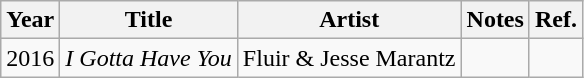<table class="wikitable">
<tr>
<th>Year</th>
<th>Title</th>
<th>Artist</th>
<th>Notes</th>
<th>Ref.</th>
</tr>
<tr>
<td>2016</td>
<td><em>I Gotta Have You</em></td>
<td>Fluir & Jesse Marantz</td>
<td></td>
<td></td>
</tr>
</table>
